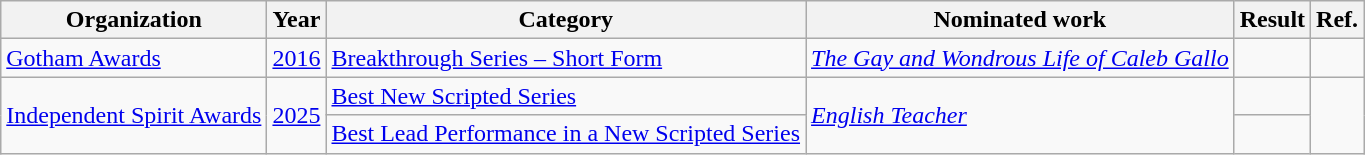<table class="wikitable">
<tr>
<th>Organization</th>
<th>Year</th>
<th>Category</th>
<th>Nominated work</th>
<th>Result</th>
<th>Ref.</th>
</tr>
<tr>
<td><a href='#'>Gotham Awards</a></td>
<td><a href='#'>2016</a></td>
<td><a href='#'>Breakthrough Series – Short Form</a></td>
<td><em><a href='#'>The Gay and Wondrous Life of Caleb Gallo</a></em></td>
<td></td>
<td></td>
</tr>
<tr>
<td rowspan="2"><a href='#'>Independent Spirit Awards</a></td>
<td rowspan="2"><a href='#'>2025</a></td>
<td><a href='#'>Best New Scripted Series</a></td>
<td rowspan="2"><a href='#'><em>English Teacher</em></a></td>
<td></td>
<td rowspan="2"></td>
</tr>
<tr>
<td><a href='#'>Best Lead Performance in a New Scripted Series</a></td>
<td></td>
</tr>
</table>
